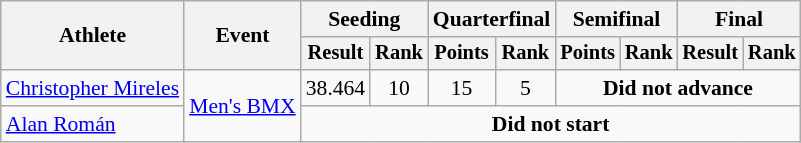<table class="wikitable" style="font-size:90%">
<tr>
<th rowspan=2>Athlete</th>
<th rowspan=2>Event</th>
<th colspan="2">Seeding</th>
<th colspan="2">Quarterfinal</th>
<th colspan="2">Semifinal</th>
<th colspan="2">Final</th>
</tr>
<tr style="font-size:95%">
<th>Result</th>
<th>Rank</th>
<th>Points</th>
<th>Rank</th>
<th>Points</th>
<th>Rank</th>
<th>Result</th>
<th>Rank</th>
</tr>
<tr align=center>
<td align=left><a href='#'>Christopher Mireles</a></td>
<td align=left rowspan="2"><a href='#'>Men's BMX</a></td>
<td align=center>38.464</td>
<td align=center>10</td>
<td align=center>15</td>
<td align=center>5</td>
<td align=center colspan=4><strong>Did not advance</strong></td>
</tr>
<tr align=center>
<td align=left><a href='#'>Alan Román</a></td>
<td align=center colspan=8><strong>Did not start</strong></td>
</tr>
</table>
